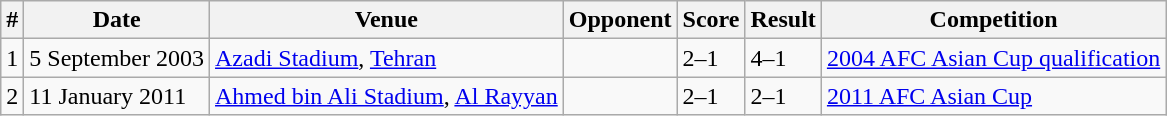<table class="wikitable">
<tr>
<th>#</th>
<th>Date</th>
<th>Venue</th>
<th>Opponent</th>
<th>Score</th>
<th>Result</th>
<th>Competition</th>
</tr>
<tr>
<td>1</td>
<td>5 September 2003</td>
<td><a href='#'>Azadi Stadium</a>, <a href='#'>Tehran</a></td>
<td></td>
<td>2–1</td>
<td>4–1</td>
<td><a href='#'>2004 AFC Asian Cup qualification</a></td>
</tr>
<tr>
<td>2</td>
<td>11 January 2011</td>
<td><a href='#'>Ahmed bin Ali Stadium</a>, <a href='#'>Al Rayyan</a></td>
<td></td>
<td>2–1</td>
<td>2–1</td>
<td><a href='#'>2011 AFC Asian Cup</a></td>
</tr>
</table>
